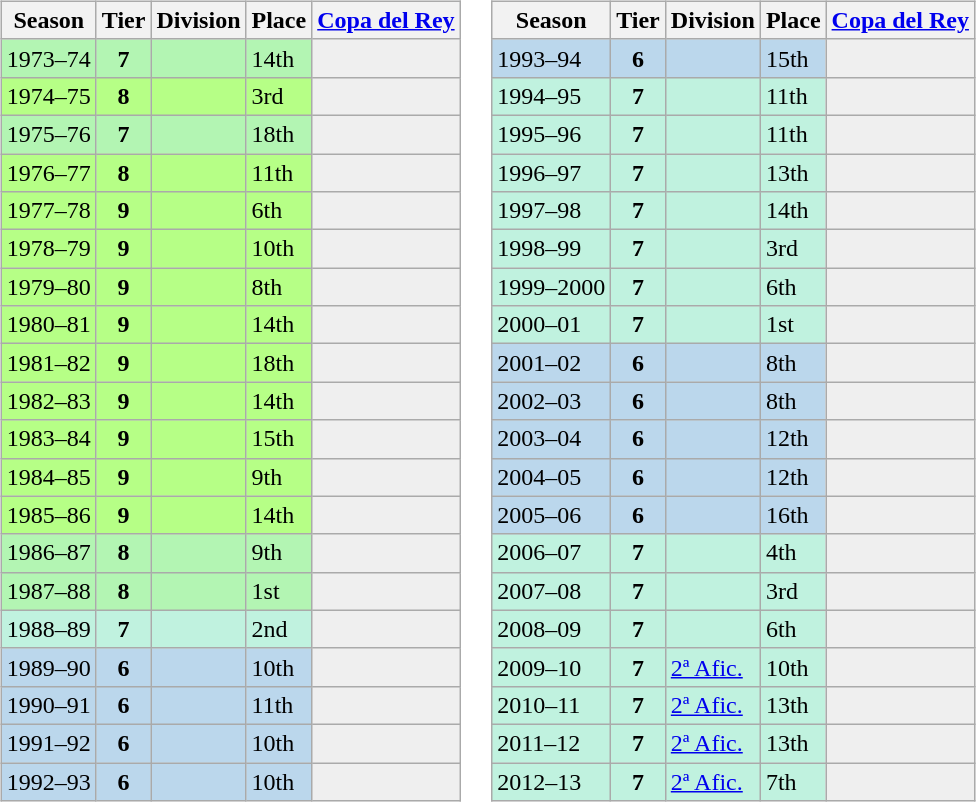<table>
<tr>
<td valign="top" width=0%><br><table class="wikitable">
<tr style="background:#f0f6fa;">
<th>Season</th>
<th>Tier</th>
<th>Division</th>
<th>Place</th>
<th><a href='#'>Copa del Rey</a></th>
</tr>
<tr>
<td style="background:#B3F5B3;">1973–74</td>
<th style="background:#B3F5B3;">7</th>
<td style="background:#B3F5B3;"></td>
<td style="background:#B3F5B3;">14th</td>
<th style="background:#efefef;"></th>
</tr>
<tr>
<td style="background:#B6FF86;">1974–75</td>
<th style="background:#B6FF86;">8</th>
<td style="background:#B6FF86;"></td>
<td style="background:#B6FF86;">3rd</td>
<th style="background:#efefef;"></th>
</tr>
<tr>
<td style="background:#B3F5B3;">1975–76</td>
<th style="background:#B3F5B3;">7</th>
<td style="background:#B3F5B3;"></td>
<td style="background:#B3F5B3;">18th</td>
<th style="background:#efefef;"></th>
</tr>
<tr>
<td style="background:#B6FF86;">1976–77</td>
<th style="background:#B6FF86;">8</th>
<td style="background:#B6FF86;"></td>
<td style="background:#B6FF86;">11th</td>
<th style="background:#efefef;"></th>
</tr>
<tr>
<td style="background:#B6FF86;">1977–78</td>
<th style="background:#B6FF86;">9</th>
<td style="background:#B6FF86;"></td>
<td style="background:#B6FF86;">6th</td>
<th style="background:#efefef;"></th>
</tr>
<tr>
<td style="background:#B6FF86;">1978–79</td>
<th style="background:#B6FF86;">9</th>
<td style="background:#B6FF86;"></td>
<td style="background:#B6FF86;">10th</td>
<th style="background:#efefef;"></th>
</tr>
<tr>
<td style="background:#B6FF86;">1979–80</td>
<th style="background:#B6FF86;">9</th>
<td style="background:#B6FF86;"></td>
<td style="background:#B6FF86;">8th</td>
<th style="background:#efefef;"></th>
</tr>
<tr>
<td style="background:#B6FF86;">1980–81</td>
<th style="background:#B6FF86;">9</th>
<td style="background:#B6FF86;"></td>
<td style="background:#B6FF86;">14th</td>
<th style="background:#efefef;"></th>
</tr>
<tr>
<td style="background:#B6FF86;">1981–82</td>
<th style="background:#B6FF86;">9</th>
<td style="background:#B6FF86;"></td>
<td style="background:#B6FF86;">18th</td>
<th style="background:#efefef;"></th>
</tr>
<tr>
<td style="background:#B6FF86;">1982–83</td>
<th style="background:#B6FF86;">9</th>
<td style="background:#B6FF86;"></td>
<td style="background:#B6FF86;">14th</td>
<th style="background:#efefef;"></th>
</tr>
<tr>
<td style="background:#B6FF86;">1983–84</td>
<th style="background:#B6FF86;">9</th>
<td style="background:#B6FF86;"></td>
<td style="background:#B6FF86;">15th</td>
<th style="background:#efefef;"></th>
</tr>
<tr>
<td style="background:#B6FF86;">1984–85</td>
<th style="background:#B6FF86;">9</th>
<td style="background:#B6FF86;"></td>
<td style="background:#B6FF86;">9th</td>
<th style="background:#efefef;"></th>
</tr>
<tr>
<td style="background:#B6FF86;">1985–86</td>
<th style="background:#B6FF86;">9</th>
<td style="background:#B6FF86;"></td>
<td style="background:#B6FF86;">14th</td>
<th style="background:#efefef;"></th>
</tr>
<tr>
<td style="background:#B3F5B3;">1986–87</td>
<th style="background:#B3F5B3;">8</th>
<td style="background:#B3F5B3;"></td>
<td style="background:#B3F5B3;">9th</td>
<th style="background:#efefef;"></th>
</tr>
<tr>
<td style="background:#B3F5B3;">1987–88</td>
<th style="background:#B3F5B3;">8</th>
<td style="background:#B3F5B3;"></td>
<td style="background:#B3F5B3;">1st</td>
<th style="background:#efefef;"></th>
</tr>
<tr>
<td style="background:#C0F2DF;">1988–89</td>
<th style="background:#C0F2DF;">7</th>
<td style="background:#C0F2DF;"></td>
<td style="background:#C0F2DF;">2nd</td>
<th style="background:#efefef;"></th>
</tr>
<tr>
<td style="background:#BBD7EC;">1989–90</td>
<th style="background:#BBD7EC;">6</th>
<td style="background:#BBD7EC;"></td>
<td style="background:#BBD7EC;">10th</td>
<th style="background:#efefef;"></th>
</tr>
<tr>
<td style="background:#BBD7EC;">1990–91</td>
<th style="background:#BBD7EC;">6</th>
<td style="background:#BBD7EC;"></td>
<td style="background:#BBD7EC;">11th</td>
<th style="background:#efefef;"></th>
</tr>
<tr>
<td style="background:#BBD7EC;">1991–92</td>
<th style="background:#BBD7EC;">6</th>
<td style="background:#BBD7EC;"></td>
<td style="background:#BBD7EC;">10th</td>
<th style="background:#efefef;"></th>
</tr>
<tr>
<td style="background:#BBD7EC;">1992–93</td>
<th style="background:#BBD7EC;">6</th>
<td style="background:#BBD7EC;"></td>
<td style="background:#BBD7EC;">10th</td>
<th style="background:#efefef;"></th>
</tr>
</table>
</td>
<td valign="top" width=0%><br><table class="wikitable">
<tr style="background:#f0f6fa;">
<th>Season</th>
<th>Tier</th>
<th>Division</th>
<th>Place</th>
<th><a href='#'>Copa del Rey</a></th>
</tr>
<tr>
<td style="background:#BBD7EC;">1993–94</td>
<th style="background:#BBD7EC;">6</th>
<td style="background:#BBD7EC;"></td>
<td style="background:#BBD7EC;">15th</td>
<th style="background:#efefef;"></th>
</tr>
<tr>
<td style="background:#C0F2DF;">1994–95</td>
<th style="background:#C0F2DF;">7</th>
<td style="background:#C0F2DF;"></td>
<td style="background:#C0F2DF;">11th</td>
<th style="background:#efefef;"></th>
</tr>
<tr>
<td style="background:#C0F2DF;">1995–96</td>
<th style="background:#C0F2DF;">7</th>
<td style="background:#C0F2DF;"></td>
<td style="background:#C0F2DF;">11th</td>
<th style="background:#efefef;"></th>
</tr>
<tr>
<td style="background:#C0F2DF;">1996–97</td>
<th style="background:#C0F2DF;">7</th>
<td style="background:#C0F2DF;"></td>
<td style="background:#C0F2DF;">13th</td>
<th style="background:#efefef;"></th>
</tr>
<tr>
<td style="background:#C0F2DF;">1997–98</td>
<th style="background:#C0F2DF;">7</th>
<td style="background:#C0F2DF;"></td>
<td style="background:#C0F2DF;">14th</td>
<th style="background:#efefef;"></th>
</tr>
<tr>
<td style="background:#C0F2DF;">1998–99</td>
<th style="background:#C0F2DF;">7</th>
<td style="background:#C0F2DF;"></td>
<td style="background:#C0F2DF;">3rd</td>
<th style="background:#efefef;"></th>
</tr>
<tr>
<td style="background:#C0F2DF;">1999–2000</td>
<th style="background:#C0F2DF;">7</th>
<td style="background:#C0F2DF;"></td>
<td style="background:#C0F2DF;">6th</td>
<th style="background:#efefef;"></th>
</tr>
<tr>
<td style="background:#C0F2DF;">2000–01</td>
<th style="background:#C0F2DF;">7</th>
<td style="background:#C0F2DF;"></td>
<td style="background:#C0F2DF;">1st</td>
<th style="background:#efefef;"></th>
</tr>
<tr>
<td style="background:#BBD7EC;">2001–02</td>
<th style="background:#BBD7EC;">6</th>
<td style="background:#BBD7EC;"></td>
<td style="background:#BBD7EC;">8th</td>
<th style="background:#efefef;"></th>
</tr>
<tr>
<td style="background:#BBD7EC;">2002–03</td>
<th style="background:#BBD7EC;">6</th>
<td style="background:#BBD7EC;"></td>
<td style="background:#BBD7EC;">8th</td>
<th style="background:#efefef;"></th>
</tr>
<tr>
<td style="background:#BBD7EC;">2003–04</td>
<th style="background:#BBD7EC;">6</th>
<td style="background:#BBD7EC;"></td>
<td style="background:#BBD7EC;">12th</td>
<th style="background:#efefef;"></th>
</tr>
<tr>
<td style="background:#BBD7EC;">2004–05</td>
<th style="background:#BBD7EC;">6</th>
<td style="background:#BBD7EC;"></td>
<td style="background:#BBD7EC;">12th</td>
<th style="background:#efefef;"></th>
</tr>
<tr>
<td style="background:#BBD7EC;">2005–06</td>
<th style="background:#BBD7EC;">6</th>
<td style="background:#BBD7EC;"></td>
<td style="background:#BBD7EC;">16th</td>
<th style="background:#efefef;"></th>
</tr>
<tr>
<td style="background:#C0F2DF;">2006–07</td>
<th style="background:#C0F2DF;">7</th>
<td style="background:#C0F2DF;"></td>
<td style="background:#C0F2DF;">4th</td>
<th style="background:#efefef;"></th>
</tr>
<tr>
<td style="background:#C0F2DF;">2007–08</td>
<th style="background:#C0F2DF;">7</th>
<td style="background:#C0F2DF;"></td>
<td style="background:#C0F2DF;">3rd</td>
<th style="background:#efefef;"></th>
</tr>
<tr>
<td style="background:#C0F2DF;">2008–09</td>
<th style="background:#C0F2DF;">7</th>
<td style="background:#C0F2DF;"></td>
<td style="background:#C0F2DF;">6th</td>
<th style="background:#efefef;"></th>
</tr>
<tr>
<td style="background:#C0F2DF;">2009–10</td>
<th style="background:#C0F2DF;">7</th>
<td style="background:#C0F2DF;"><a href='#'>2ª Afic.</a></td>
<td style="background:#C0F2DF;">10th</td>
<th style="background:#efefef;"></th>
</tr>
<tr>
<td style="background:#C0F2DF;">2010–11</td>
<th style="background:#C0F2DF;">7</th>
<td style="background:#C0F2DF;"><a href='#'>2ª Afic.</a></td>
<td style="background:#C0F2DF;">13th</td>
<th style="background:#efefef;"></th>
</tr>
<tr>
<td style="background:#C0F2DF;">2011–12</td>
<th style="background:#C0F2DF;">7</th>
<td style="background:#C0F2DF;"><a href='#'>2ª Afic.</a></td>
<td style="background:#C0F2DF;">13th</td>
<th style="background:#efefef;"></th>
</tr>
<tr>
<td style="background:#C0F2DF;">2012–13</td>
<th style="background:#C0F2DF;">7</th>
<td style="background:#C0F2DF;"><a href='#'>2ª Afic.</a></td>
<td style="background:#C0F2DF;">7th</td>
<th style="background:#efefef;"></th>
</tr>
</table>
</td>
</tr>
</table>
